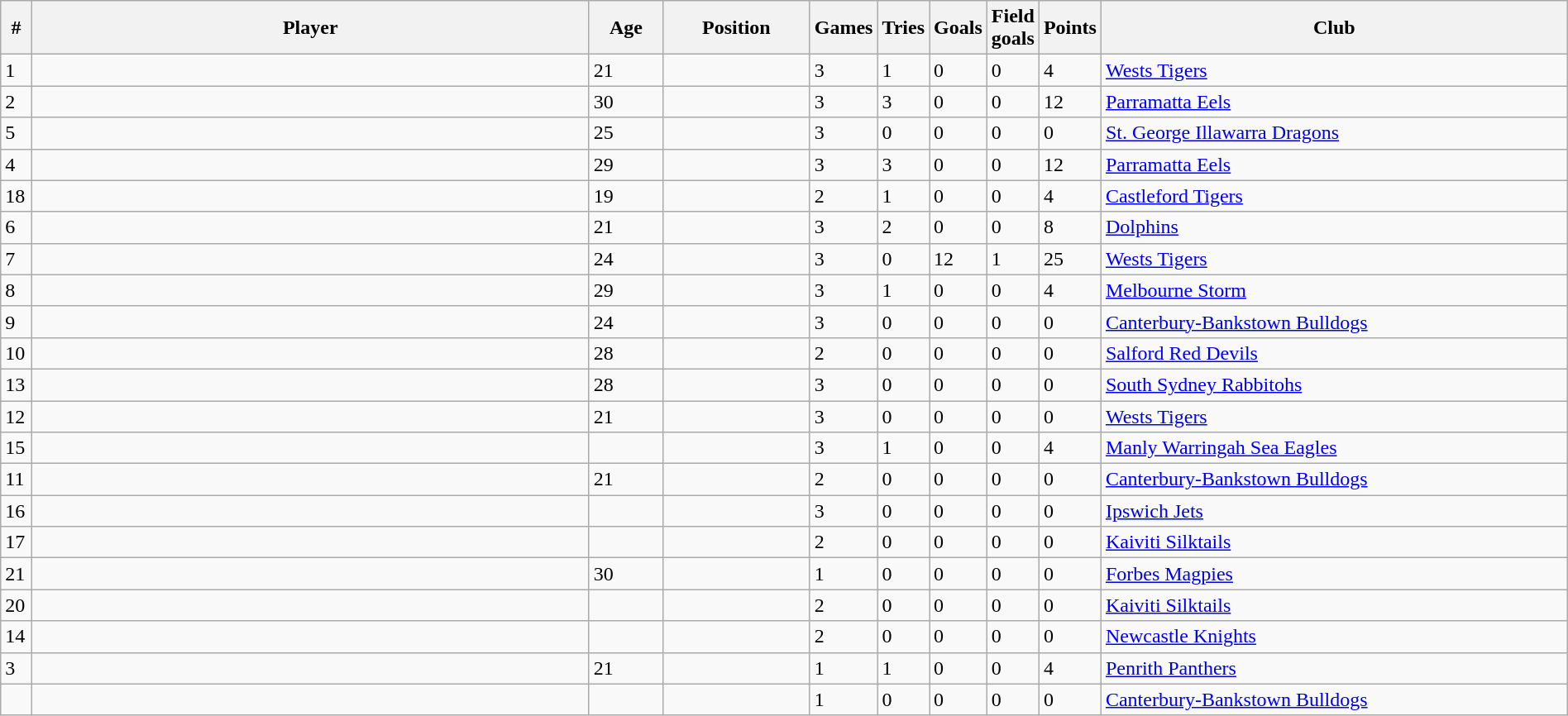<table class="wikitable sortable" style="width:100%;text-align:left">
<tr>
<th width=2%>#</th>
<th width=40%>Player</th>
<th width=5%>Age</th>
<th width=10%>Position</th>
<th width=2%>Games</th>
<th width=2%>Tries</th>
<th width=2%>Goals</th>
<th width=2%>Field goals</th>
<th width=2%>Points</th>
<th width=35%>Club</th>
</tr>
<tr>
<td>1</td>
<td align=left></td>
<td>21</td>
<td align=center></td>
<td>3</td>
<td>1</td>
<td>0</td>
<td>0</td>
<td>4</td>
<td>  <a href='#'>Wests Tigers</a></td>
</tr>
<tr>
<td>2</td>
<td align=left></td>
<td>30</td>
<td align=center></td>
<td>3</td>
<td>3</td>
<td>0</td>
<td>0</td>
<td>12</td>
<td>  <a href='#'>Parramatta Eels</a></td>
</tr>
<tr>
<td>5</td>
<td align=left></td>
<td>25</td>
<td align=center></td>
<td>3</td>
<td>0</td>
<td>0</td>
<td>0</td>
<td>0</td>
<td>  <a href='#'>St. George Illawarra Dragons</a></td>
</tr>
<tr>
<td>4</td>
<td align=left></td>
<td>29</td>
<td align=center></td>
<td>3</td>
<td>3</td>
<td>0</td>
<td>0</td>
<td>12</td>
<td>  <a href='#'>Parramatta Eels</a></td>
</tr>
<tr>
<td>18</td>
<td align=left></td>
<td>19</td>
<td align=center></td>
<td>2</td>
<td>1</td>
<td>0</td>
<td>0</td>
<td>4</td>
<td>  <a href='#'>Castleford Tigers</a></td>
</tr>
<tr>
<td>6</td>
<td align=left></td>
<td>21</td>
<td align=center></td>
<td>3</td>
<td>2</td>
<td>0</td>
<td>0</td>
<td>8</td>
<td>  <a href='#'>Dolphins</a></td>
</tr>
<tr>
<td>7</td>
<td align=left></td>
<td>24</td>
<td align=center></td>
<td>3</td>
<td>0</td>
<td>12</td>
<td>1</td>
<td>25</td>
<td>  <a href='#'>Wests Tigers</a></td>
</tr>
<tr>
<td>8</td>
<td align=left></td>
<td>29</td>
<td align=center></td>
<td>3</td>
<td>1</td>
<td>0</td>
<td>0</td>
<td>4</td>
<td>  <a href='#'>Melbourne Storm</a></td>
</tr>
<tr>
<td>9</td>
<td align=left></td>
<td>24</td>
<td align=center></td>
<td>3</td>
<td>0</td>
<td>0</td>
<td>0</td>
<td>0</td>
<td>  <a href='#'>Canterbury-Bankstown Bulldogs</a></td>
</tr>
<tr>
<td>10</td>
<td align=left></td>
<td>28</td>
<td align=center></td>
<td>2</td>
<td>0</td>
<td>0</td>
<td>0</td>
<td>0</td>
<td>  <a href='#'>Salford Red Devils</a></td>
</tr>
<tr>
<td>13</td>
<td align=left></td>
<td>28</td>
<td align=center></td>
<td>3</td>
<td>0</td>
<td>0</td>
<td>0</td>
<td>0</td>
<td>  <a href='#'>South Sydney Rabbitohs</a></td>
</tr>
<tr>
<td>12</td>
<td align=left></td>
<td>21</td>
<td align=center></td>
<td>3</td>
<td>0</td>
<td>0</td>
<td>0</td>
<td>0</td>
<td>  <a href='#'>Wests Tigers</a></td>
</tr>
<tr>
<td>15</td>
<td align=left></td>
<td></td>
<td align=center></td>
<td>3</td>
<td>1</td>
<td>0</td>
<td>0</td>
<td>4</td>
<td>  <a href='#'>Manly Warringah Sea Eagles</a></td>
</tr>
<tr>
<td>11</td>
<td align=left></td>
<td>21</td>
<td align=center></td>
<td>2</td>
<td>0</td>
<td>0</td>
<td>0</td>
<td>0</td>
<td>  <a href='#'>Canterbury-Bankstown Bulldogs</a></td>
</tr>
<tr>
<td>16</td>
<td align=left></td>
<td></td>
<td align=center></td>
<td>3</td>
<td>0</td>
<td>0</td>
<td>0</td>
<td>0</td>
<td>  <a href='#'>Ipswich Jets</a></td>
</tr>
<tr>
<td>17</td>
<td align=left></td>
<td></td>
<td align=center></td>
<td>2</td>
<td>0</td>
<td>0</td>
<td>0</td>
<td>0</td>
<td> <a href='#'>Kaiviti Silktails</a></td>
</tr>
<tr>
<td>21</td>
<td align=left></td>
<td>30</td>
<td align=center></td>
<td>1</td>
<td>0</td>
<td>0</td>
<td>0</td>
<td>0</td>
<td>  <a href='#'>Forbes Magpies</a></td>
</tr>
<tr>
<td>20</td>
<td align=left></td>
<td></td>
<td align=center></td>
<td>2</td>
<td>0</td>
<td>0</td>
<td>0</td>
<td>0</td>
<td> <a href='#'>Kaiviti Silktails</a></td>
</tr>
<tr>
<td>14</td>
<td align=left></td>
<td></td>
<td align=center></td>
<td>2</td>
<td>0</td>
<td>0</td>
<td>0</td>
<td>0</td>
<td>  <a href='#'>Newcastle Knights</a></td>
</tr>
<tr>
<td>3</td>
<td align=left></td>
<td>21</td>
<td align=center></td>
<td>1</td>
<td>1</td>
<td>0</td>
<td>0</td>
<td>4</td>
<td>  <a href='#'>Penrith Panthers</a></td>
</tr>
<tr>
<td></td>
<td align=left></td>
<td></td>
<td align=center></td>
<td>1</td>
<td>0</td>
<td>0</td>
<td>0</td>
<td>0</td>
<td>  <a href='#'>Canterbury-Bankstown Bulldogs</a></td>
</tr>
</table>
